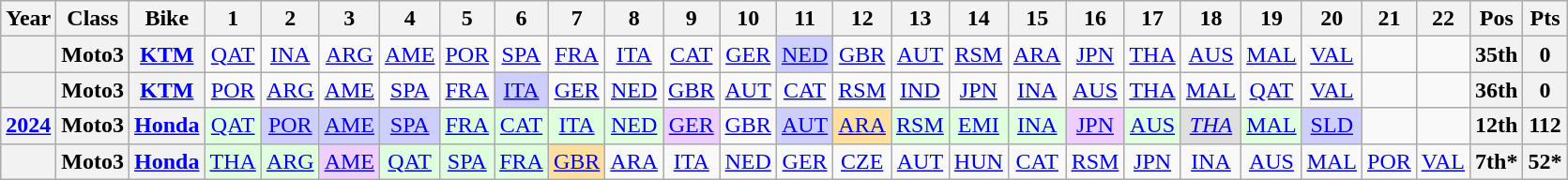<table class="wikitable" style="text-align:center;">
<tr>
<th>Year</th>
<th>Class</th>
<th>Bike</th>
<th>1</th>
<th>2</th>
<th>3</th>
<th>4</th>
<th>5</th>
<th>6</th>
<th>7</th>
<th>8</th>
<th>9</th>
<th>10</th>
<th>11</th>
<th>12</th>
<th>13</th>
<th>14</th>
<th>15</th>
<th>16</th>
<th>17</th>
<th>18</th>
<th>19</th>
<th>20</th>
<th>21</th>
<th>22</th>
<th>Pos</th>
<th>Pts</th>
</tr>
<tr>
<th></th>
<th>Moto3</th>
<th><a href='#'>KTM</a></th>
<td><a href='#'>QAT</a></td>
<td><a href='#'>INA</a></td>
<td><a href='#'>ARG</a></td>
<td><a href='#'>AME</a></td>
<td><a href='#'>POR</a></td>
<td><a href='#'>SPA</a></td>
<td><a href='#'>FRA</a></td>
<td><a href='#'>ITA</a></td>
<td><a href='#'>CAT</a></td>
<td><a href='#'>GER</a></td>
<td style="background:#CFCFFF;"><a href='#'>NED</a><br></td>
<td><a href='#'>GBR</a></td>
<td><a href='#'>AUT</a></td>
<td><a href='#'>RSM</a></td>
<td><a href='#'>ARA</a></td>
<td><a href='#'>JPN</a></td>
<td><a href='#'>THA</a></td>
<td><a href='#'>AUS</a></td>
<td><a href='#'>MAL</a></td>
<td><a href='#'>VAL</a></td>
<td></td>
<td></td>
<th>35th</th>
<th>0</th>
</tr>
<tr>
<th></th>
<th>Moto3</th>
<th><a href='#'>KTM</a></th>
<td><a href='#'>POR</a></td>
<td><a href='#'>ARG</a></td>
<td><a href='#'>AME</a></td>
<td><a href='#'>SPA</a></td>
<td><a href='#'>FRA</a></td>
<td style="background:#CFCFFF;"><a href='#'>ITA</a><br></td>
<td><a href='#'>GER</a></td>
<td><a href='#'>NED</a></td>
<td><a href='#'>GBR</a></td>
<td><a href='#'>AUT</a></td>
<td><a href='#'>CAT</a></td>
<td><a href='#'>RSM</a></td>
<td><a href='#'>IND</a></td>
<td><a href='#'>JPN</a></td>
<td><a href='#'>INA</a></td>
<td><a href='#'>AUS</a></td>
<td><a href='#'>THA</a></td>
<td><a href='#'>MAL</a></td>
<td><a href='#'>QAT</a></td>
<td><a href='#'>VAL</a></td>
<td></td>
<td></td>
<th>36th</th>
<th>0</th>
</tr>
<tr>
<th><a href='#'>2024</a></th>
<th>Moto3</th>
<th><a href='#'>Honda</a></th>
<td style="background:#DFFFDF;"><a href='#'>QAT</a><br></td>
<td style="background:#CFCFFF;"><a href='#'>POR</a><br></td>
<td style="background:#CFCFFF;"><a href='#'>AME</a><br></td>
<td style="background:#CFCFFF;"><a href='#'>SPA</a><br></td>
<td style="background:#DFFFDF;"><a href='#'>FRA</a><br></td>
<td style="background:#DFFFDF;"><a href='#'>CAT</a><br></td>
<td style="background:#DFFFDF;"><a href='#'>ITA</a><br></td>
<td style="background:#DFFFDF;"><a href='#'>NED</a><br></td>
<td style="background:#EFCFFF;"><a href='#'>GER</a><br></td>
<td><a href='#'>GBR</a></td>
<td style="background:#CFCFFF;"><a href='#'>AUT</a><br></td>
<td style="background:#FFDF9F;"><a href='#'>ARA</a><br></td>
<td style="background:#DFFFDF;"><a href='#'>RSM</a><br></td>
<td style="background:#DFFFDF;"><a href='#'>EMI</a><br></td>
<td style="background:#DFFFDF;"><a href='#'>INA</a><br></td>
<td style="background:#EFCFFF;"><a href='#'>JPN</a><br></td>
<td style="background:#DFFFDF;"><a href='#'>AUS</a><br></td>
<td style="background:#DFDFDF;"><em><a href='#'>THA</a></em><br></td>
<td style="background:#DFFFDF;"><a href='#'>MAL</a><br></td>
<td style="background:#CFCFFF;"><a href='#'>SLD</a><br></td>
<td></td>
<td></td>
<th>12th</th>
<th>112</th>
</tr>
<tr>
<th></th>
<th>Moto3</th>
<th><a href='#'>Honda</a></th>
<td style="background:#DFFFDF;"><a href='#'>THA</a><br></td>
<td style="background:#DFFFDF;"><a href='#'>ARG</a><br></td>
<td style="background:#EFCFFF;"><a href='#'>AME</a><br></td>
<td style="background:#DFFFDF;"><a href='#'>QAT</a><br></td>
<td style="background:#DFFFDF;"><a href='#'>SPA</a><br></td>
<td style="background:#DFFFDF;"><a href='#'>FRA</a><br></td>
<td style="background:#FFDF9F;"><a href='#'>GBR</a><br></td>
<td style="background:#;"><a href='#'>ARA</a><br></td>
<td style="background:#;"><a href='#'>ITA</a><br></td>
<td style="background:#;"><a href='#'>NED</a><br></td>
<td style="background:#;"><a href='#'>GER</a><br></td>
<td style="background:#;"><a href='#'>CZE</a><br></td>
<td style="background:#;"><a href='#'>AUT</a><br></td>
<td style="background:#;"><a href='#'>HUN</a><br></td>
<td style="background:#;"><a href='#'>CAT</a><br></td>
<td style="background:#;"><a href='#'>RSM</a><br></td>
<td style="background:#;"><a href='#'>JPN</a><br></td>
<td style="background:#;"><a href='#'>INA</a><br></td>
<td style="background:#;"><a href='#'>AUS</a><br></td>
<td style="background:#;"><a href='#'>MAL</a><br></td>
<td style="background:#;"><a href='#'>POR</a><br></td>
<td style="background:#;"><a href='#'>VAL</a><br></td>
<th>7th*</th>
<th>52*</th>
</tr>
</table>
